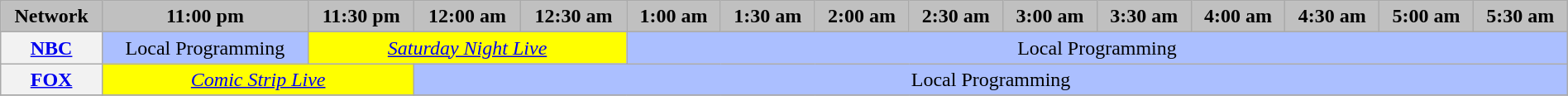<table class="wikitable" style="width:100%;margin-right:0;text-align:center">
<tr>
<th style="background-color:#C0C0C0;text-align:center" colspan="2">Network</th>
<th style="background-color:#C0C0C0;text-align:center">11:00 pm</th>
<th style="background-color:#C0C0C0;text-align:center">11:30 pm</th>
<th style="background-color:#C0C0C0;text-align:center">12:00 am</th>
<th style="background-color:#C0C0C0;text-align:center">12:30 am</th>
<th style="background-color:#C0C0C0;text-align:center">1:00 am</th>
<th style="background-color:#C0C0C0;text-align:center">1:30 am</th>
<th style="background-color:#C0C0C0;text-align:center">2:00 am</th>
<th style="background-color:#C0C0C0;text-align:center">2:30 am</th>
<th style="background-color:#C0C0C0;text-align:center">3:00 am</th>
<th style="background-color:#C0C0C0;text-align:center">3:30 am</th>
<th style="background-color:#C0C0C0;text-align:center">4:00 am</th>
<th style="background-color:#C0C0C0;text-align:center">4:30 am</th>
<th style="background-color:#C0C0C0;text-align:center">5:00 am</th>
<th style="background-color:#C0C0C0;text-align:center">5:30 am</th>
</tr>
<tr>
<th colspan="2"><a href='#'>NBC</a></th>
<td style="background:#abbfff">Local Programming</td>
<td colspan="3" style="background:yellow"><em><a href='#'>Saturday Night Live</a></em></td>
<td colspan="10" style="background:#abbfff">Local Programming</td>
</tr>
<tr>
<th colspan="2"><a href='#'>FOX</a></th>
<td colspan="2" style="background:yellow"><em><a href='#'>Comic Strip Live</a></em></td>
<td colspan="12" style="background:#abbfff">Local Programming</td>
</tr>
<tr>
</tr>
</table>
